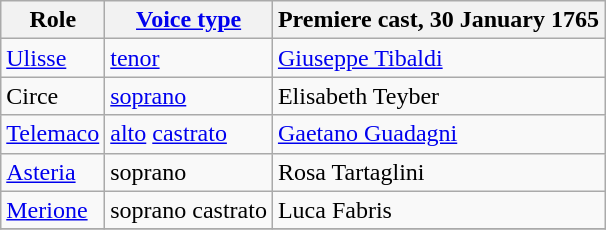<table class="wikitable">
<tr>
<th>Role</th>
<th><a href='#'>Voice type</a></th>
<th>Premiere cast, 30 January 1765</th>
</tr>
<tr>
<td><a href='#'>Ulisse</a></td>
<td><a href='#'>tenor</a></td>
<td><a href='#'>Giuseppe Tibaldi</a></td>
</tr>
<tr>
<td>Circe</td>
<td><a href='#'>soprano</a></td>
<td>Elisabeth Teyber</td>
</tr>
<tr>
<td><a href='#'>Telemaco</a></td>
<td><a href='#'>alto</a> <a href='#'>castrato</a></td>
<td><a href='#'>Gaetano Guadagni</a></td>
</tr>
<tr>
<td><a href='#'>Asteria</a></td>
<td>soprano</td>
<td>Rosa Tartaglini</td>
</tr>
<tr>
<td><a href='#'>Merione</a></td>
<td>soprano castrato</td>
<td>Luca Fabris</td>
</tr>
<tr>
</tr>
</table>
